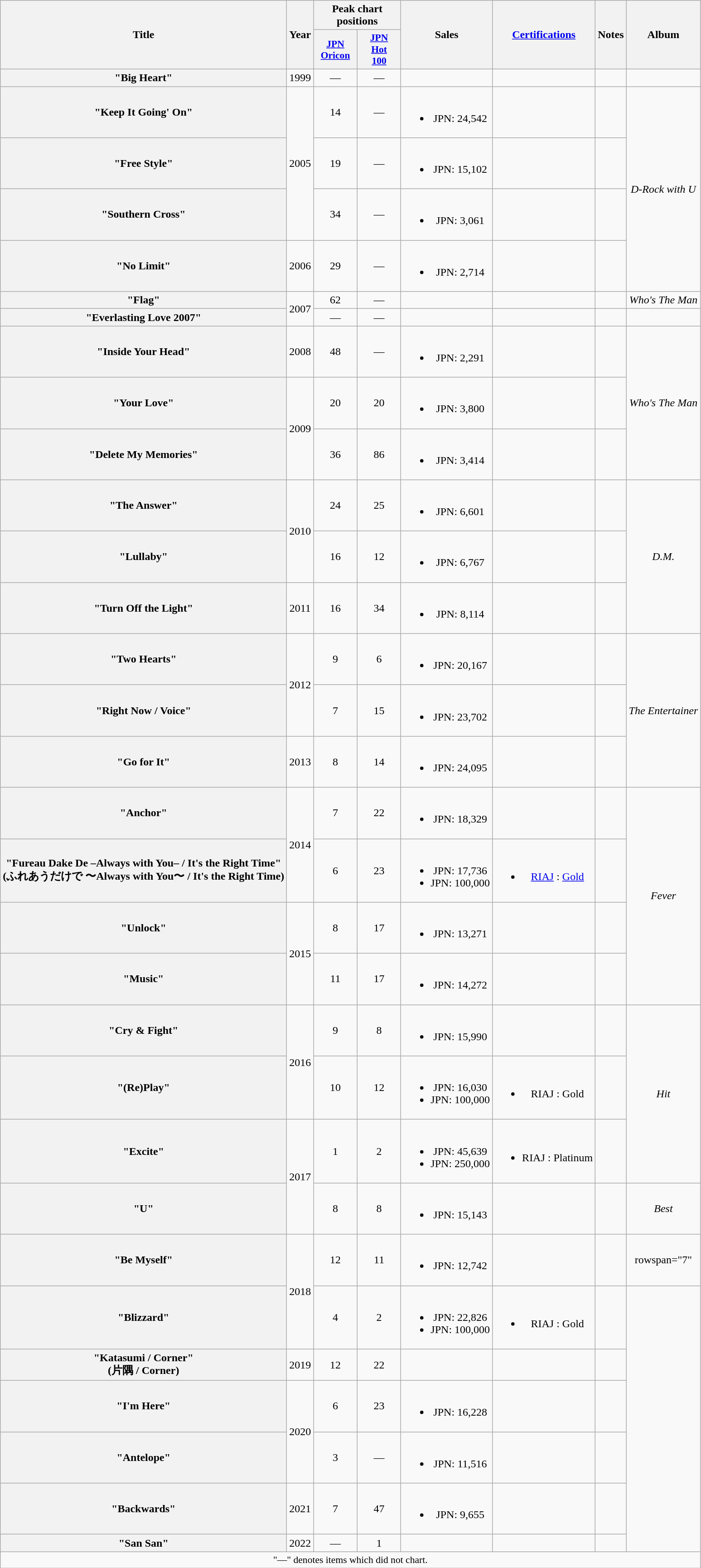<table class="wikitable plainrowheaders" style="text-align:center;">
<tr>
<th scope="col" rowspan="2">Title</th>
<th scope="col" rowspan="2" style="width:2em;">Year</th>
<th scope="col" colspan="2">Peak chart positions</th>
<th scope="col" rowspan="2">Sales</th>
<th scope="col" rowspan="2"><a href='#'>Certifications</a></th>
<th scope="col" rowspan="2">Notes</th>
<th scope="col" rowspan="2">Album</th>
</tr>
<tr>
<th scope="col" style="width:4em;font-size:90%;"><a href='#'>JPN<br>Oricon</a><br></th>
<th scope="col" style="width:4em;font-size:90%;"><a href='#'>JPN<br>Hot<br>100</a><br></th>
</tr>
<tr>
<th scope="row">"Big Heart"</th>
<td>1999</td>
<td>—</td>
<td>—</td>
<td></td>
<td></td>
<td align="left"></td>
<td></td>
</tr>
<tr>
<th scope="row">"Keep It Going' On"</th>
<td rowspan="3">2005</td>
<td>14</td>
<td>—</td>
<td><br><ul><li>JPN: 24,542</li></ul></td>
<td></td>
<td></td>
<td rowspan="4"><em>D-Rock with U</em></td>
</tr>
<tr>
<th scope="row">"Free Style"</th>
<td>19</td>
<td>—</td>
<td><br><ul><li>JPN: 15,102</li></ul></td>
<td></td>
<td></td>
</tr>
<tr>
<th scope="row">"Southern Cross"</th>
<td>34</td>
<td>—</td>
<td><br><ul><li>JPN: 3,061</li></ul></td>
<td></td>
<td></td>
</tr>
<tr>
<th scope="row">"No Limit"<br></th>
<td>2006</td>
<td>29</td>
<td>—</td>
<td><br><ul><li>JPN: 2,714</li></ul></td>
<td></td>
<td align="left"></td>
</tr>
<tr>
<th scope="row">"Flag"</th>
<td rowspan="2">2007</td>
<td>62</td>
<td>—</td>
<td></td>
<td></td>
<td></td>
<td><em>Who's The Man</em></td>
</tr>
<tr>
<th scope="row">"Everlasting Love 2007"</th>
<td>—</td>
<td>—</td>
<td></td>
<td></td>
<td align="left"></td>
<td></td>
</tr>
<tr>
<th scope="row">"Inside Your Head"</th>
<td>2008</td>
<td>48</td>
<td>—</td>
<td><br><ul><li>JPN:  2,291</li></ul></td>
<td></td>
<td></td>
<td rowspan="3"><em>Who's The Man</em></td>
</tr>
<tr>
<th scope="row">"Your Love"<br></th>
<td rowspan="2">2009</td>
<td>20</td>
<td>20</td>
<td><br><ul><li>JPN: 3,800</li></ul></td>
<td></td>
<td></td>
</tr>
<tr>
<th scope="row">"Delete My Memories"</th>
<td>36</td>
<td>86</td>
<td><br><ul><li>JPN: 3,414</li></ul></td>
<td></td>
<td></td>
</tr>
<tr>
<th scope="row">"The Answer"</th>
<td rowspan="2">2010</td>
<td>24</td>
<td>25</td>
<td><br><ul><li>JPN: 6,601</li></ul></td>
<td></td>
<td></td>
<td rowspan="3"><em>D.M.</em></td>
</tr>
<tr>
<th scope="row">"Lullaby"</th>
<td>16</td>
<td>12</td>
<td><br><ul><li>JPN: 6,767</li></ul></td>
<td></td>
<td></td>
</tr>
<tr>
<th scope="row">"Turn Off the Light"</th>
<td>2011</td>
<td>16</td>
<td>34</td>
<td><br><ul><li>JPN: 8,114</li></ul></td>
<td></td>
<td></td>
</tr>
<tr>
<th scope="row">"Two Hearts"</th>
<td rowspan="2">2012</td>
<td>9</td>
<td>6</td>
<td><br><ul><li>JPN: 20,167</li></ul></td>
<td></td>
<td></td>
<td rowspan="3"><em>The Entertainer</em></td>
</tr>
<tr>
<th scope="row">"Right Now / Voice"</th>
<td>7</td>
<td>15</td>
<td><br><ul><li>JPN: 23,702</li></ul></td>
<td></td>
<td></td>
</tr>
<tr>
<th scope="row">"Go for It"</th>
<td>2013</td>
<td>8</td>
<td>14</td>
<td><br><ul><li>JPN:  24,095</li></ul></td>
<td></td>
<td></td>
</tr>
<tr>
<th scope="row">"Anchor"</th>
<td rowspan="2">2014</td>
<td>7</td>
<td>22</td>
<td><br><ul><li>JPN: 18,329</li></ul></td>
<td></td>
<td></td>
<td rowspan="4"><em>Fever</em></td>
</tr>
<tr>
<th scope="row">"Fureau Dake De –Always with You– / It's the Right Time"<br>(ふれあうだけで 〜Always with You〜 / It's the Right Time)</th>
<td>6</td>
<td>23</td>
<td><br><ul><li>JPN: 17,736 </li><li>JPN: 100,000 </li></ul></td>
<td><br><ul><li><a href='#'>RIAJ</a> : <a href='#'>Gold</a></li></ul></td>
<td align="left"></td>
</tr>
<tr>
<th scope="row">"Unlock"</th>
<td rowspan="2">2015</td>
<td>8</td>
<td>17</td>
<td><br><ul><li>JPN: 13,271</li></ul></td>
<td></td>
<td align="left"></td>
</tr>
<tr>
<th scope="row">"Music"</th>
<td>11</td>
<td>17</td>
<td><br><ul><li>JPN: 14,272</li></ul></td>
<td></td>
<td></td>
</tr>
<tr>
<th scope="row">"Cry & Fight"</th>
<td rowspan="2">2016</td>
<td>9</td>
<td>8</td>
<td><br><ul><li>JPN: 15,990</li></ul></td>
<td></td>
<td></td>
<td rowspan="3"><em>Hit</em></td>
</tr>
<tr>
<th scope="row">"(Re)Play"</th>
<td>10</td>
<td>12</td>
<td><br><ul><li>JPN: 16,030 </li><li>JPN: 100,000 </li></ul></td>
<td><br><ul><li>RIAJ : Gold</li></ul></td>
<td></td>
</tr>
<tr>
<th scope="row">"Excite"</th>
<td rowspan="2">2017</td>
<td>1</td>
<td>2</td>
<td><br><ul><li>JPN: 45,639 </li><li>JPN: 250,000 </li></ul></td>
<td><br><ul><li>RIAJ : Platinum</li></ul></td>
<td align="left"></td>
</tr>
<tr>
<th scope="row">"U"</th>
<td>8</td>
<td>8</td>
<td><br><ul><li>JPN: 15,143</li></ul></td>
<td></td>
<td></td>
<td><em>Best</em></td>
</tr>
<tr>
<th scope="row">"Be Myself"</th>
<td rowspan="2">2018</td>
<td>12</td>
<td>11</td>
<td><br><ul><li>JPN: 12,742</li></ul></td>
<td></td>
<td></td>
<td>rowspan="7" </td>
</tr>
<tr>
<th scope="row">"Blizzard"</th>
<td>4</td>
<td>2</td>
<td><br><ul><li>JPN: 22,826 </li><li>JPN: 100,000 </li></ul></td>
<td><br><ul><li>RIAJ : Gold</li></ul></td>
<td align="left"></td>
</tr>
<tr>
<th scope="row">"Katasumi / Corner"<br>(片隅 / Corner)</th>
<td>2019</td>
<td>12</td>
<td>22</td>
<td></td>
<td></td>
<td></td>
</tr>
<tr>
<th scope="row">"I'm Here"</th>
<td rowspan="2">2020</td>
<td>6</td>
<td>23</td>
<td><br><ul><li>JPN: 16,228</li></ul></td>
<td></td>
<td></td>
</tr>
<tr>
<th scope="row">"Antelope"</th>
<td>3</td>
<td>—</td>
<td><br><ul><li>JPN: 11,516 </li></ul></td>
<td></td>
<td></td>
</tr>
<tr>
<th scope="row">"Backwards"</th>
<td>2021</td>
<td>7</td>
<td>47</td>
<td><br><ul><li>JPN: 9,655 </li></ul></td>
<td></td>
<td></td>
</tr>
<tr>
<th scope="row">"San San"</th>
<td>2022</td>
<td>—</td>
<td>1</td>
<td></td>
<td></td>
<td></td>
</tr>
<tr>
<td colspan="10" align="center" style="font-size:90%;">"—" denotes items which did not chart.</td>
</tr>
</table>
